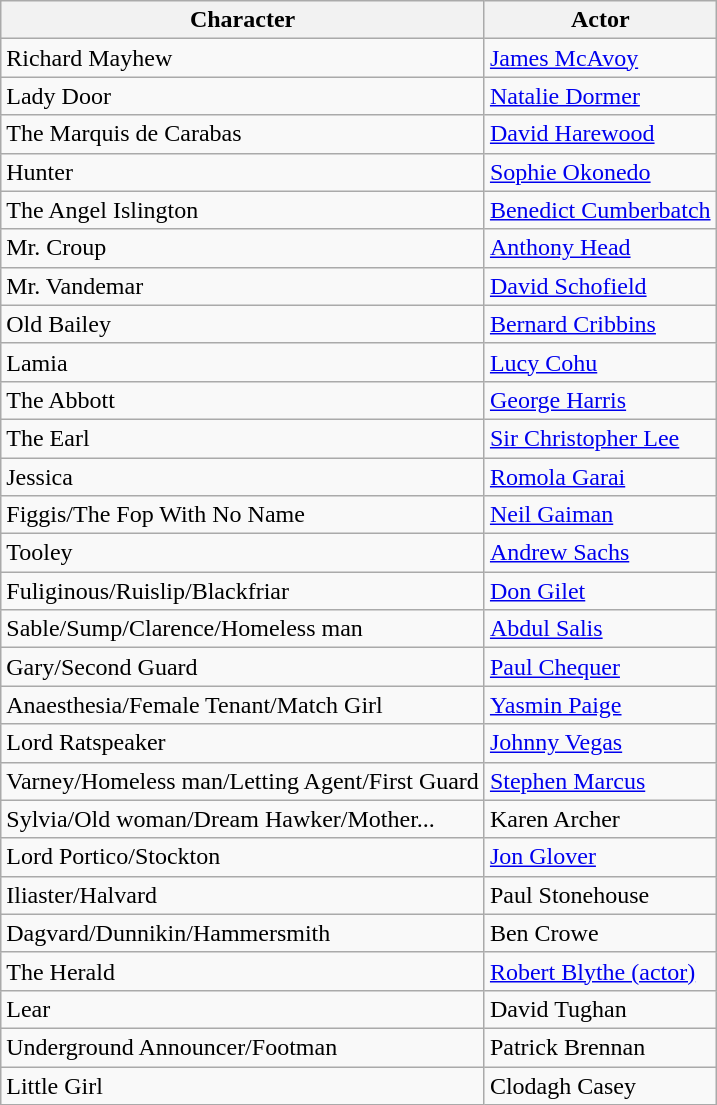<table class="wikitable">
<tr>
<th>Character</th>
<th>Actor</th>
</tr>
<tr>
<td>Richard Mayhew</td>
<td><a href='#'>James McAvoy</a></td>
</tr>
<tr>
<td>Lady Door</td>
<td><a href='#'>Natalie Dormer</a></td>
</tr>
<tr>
<td>The Marquis de Carabas</td>
<td><a href='#'>David Harewood</a></td>
</tr>
<tr>
<td>Hunter</td>
<td><a href='#'>Sophie Okonedo</a></td>
</tr>
<tr>
<td>The Angel Islington</td>
<td><a href='#'>Benedict Cumberbatch</a></td>
</tr>
<tr>
<td>Mr. Croup</td>
<td><a href='#'>Anthony Head</a></td>
</tr>
<tr>
<td>Mr. Vandemar</td>
<td><a href='#'>David Schofield</a></td>
</tr>
<tr>
<td>Old Bailey</td>
<td><a href='#'>Bernard Cribbins</a></td>
</tr>
<tr>
<td>Lamia</td>
<td><a href='#'>Lucy Cohu</a></td>
</tr>
<tr>
<td>The Abbott</td>
<td><a href='#'>George Harris</a></td>
</tr>
<tr>
<td>The Earl</td>
<td><a href='#'>Sir Christopher Lee</a></td>
</tr>
<tr>
<td>Jessica</td>
<td><a href='#'>Romola Garai</a></td>
</tr>
<tr>
<td>Figgis/The Fop With No Name</td>
<td><a href='#'>Neil Gaiman</a></td>
</tr>
<tr>
<td>Tooley</td>
<td><a href='#'>Andrew Sachs</a></td>
</tr>
<tr>
<td>Fuliginous/Ruislip/Blackfriar</td>
<td><a href='#'>Don Gilet</a></td>
</tr>
<tr>
<td>Sable/Sump/Clarence/Homeless man</td>
<td><a href='#'>Abdul Salis</a></td>
</tr>
<tr>
<td>Gary/Second Guard</td>
<td><a href='#'>Paul Chequer</a></td>
</tr>
<tr>
<td>Anaesthesia/Female Tenant/Match Girl</td>
<td><a href='#'>Yasmin Paige</a></td>
</tr>
<tr>
<td>Lord Ratspeaker</td>
<td><a href='#'>Johnny Vegas</a></td>
</tr>
<tr>
<td>Varney/Homeless man/Letting Agent/First Guard</td>
<td><a href='#'>Stephen Marcus</a></td>
</tr>
<tr>
<td>Sylvia/Old woman/Dream Hawker/Mother...</td>
<td>Karen Archer</td>
</tr>
<tr>
<td>Lord Portico/Stockton</td>
<td><a href='#'>Jon Glover</a></td>
</tr>
<tr>
<td>Iliaster/Halvard</td>
<td>Paul Stonehouse</td>
</tr>
<tr>
<td>Dagvard/Dunnikin/Hammersmith</td>
<td>Ben Crowe</td>
</tr>
<tr>
<td>The Herald</td>
<td><a href='#'>Robert Blythe (actor)</a></td>
</tr>
<tr>
<td>Lear</td>
<td>David Tughan</td>
</tr>
<tr>
<td>Underground Announcer/Footman</td>
<td>Patrick Brennan</td>
</tr>
<tr>
<td>Little Girl</td>
<td>Clodagh Casey</td>
</tr>
</table>
